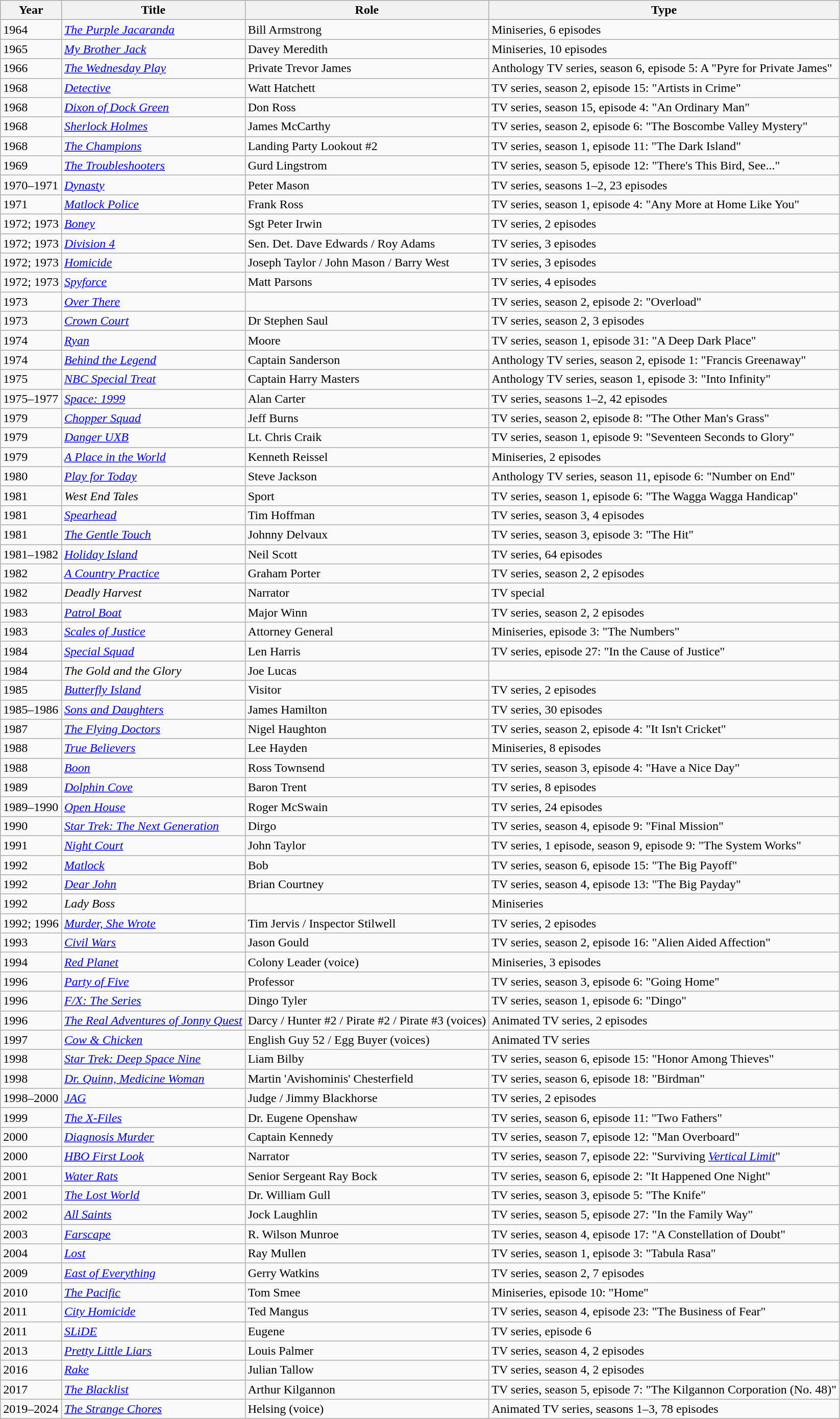<table class=wikitable>
<tr>
<th>Year</th>
<th>Title</th>
<th>Role</th>
<th>Type</th>
</tr>
<tr>
<td>1964</td>
<td><em><a href='#'>The Purple Jacaranda</a></em></td>
<td>Bill Armstrong</td>
<td>Miniseries, 6 episodes</td>
</tr>
<tr>
<td>1965</td>
<td><em><a href='#'>My Brother Jack</a></em></td>
<td>Davey Meredith</td>
<td>Miniseries, 10 episodes</td>
</tr>
<tr>
<td>1966</td>
<td><em><a href='#'>The Wednesday Play</a></em></td>
<td>Private Trevor James</td>
<td>Anthology TV series, season 6, episode 5: A "Pyre for Private James"</td>
</tr>
<tr>
<td>1968</td>
<td><em><a href='#'>Detective</a></em></td>
<td>Watt Hatchett</td>
<td>TV series, season 2, episode 15: "Artists in Crime"</td>
</tr>
<tr>
<td>1968</td>
<td><em><a href='#'>Dixon of Dock Green</a></em></td>
<td>Don Ross</td>
<td>TV series, season 15, episode 4: "An Ordinary Man"</td>
</tr>
<tr>
<td>1968</td>
<td><em><a href='#'>Sherlock Holmes</a></em></td>
<td>James McCarthy</td>
<td>TV series, season 2, episode 6: "The Boscombe Valley Mystery"</td>
</tr>
<tr>
<td>1968</td>
<td><em><a href='#'>The Champions</a></em></td>
<td>Landing Party Lookout #2</td>
<td>TV series, season 1, episode 11: "The Dark Island"</td>
</tr>
<tr>
<td>1969</td>
<td><em><a href='#'>The Troubleshooters</a></em></td>
<td>Gurd Lingstrom</td>
<td>TV series, season 5, episode 12: "There's This Bird, See..."</td>
</tr>
<tr>
<td>1970–1971</td>
<td><em><a href='#'>Dynasty</a></em></td>
<td>Peter Mason</td>
<td>TV series, seasons 1–2, 23 episodes</td>
</tr>
<tr>
<td>1971</td>
<td><em><a href='#'>Matlock Police</a></em></td>
<td>Frank Ross</td>
<td>TV series, season 1, episode 4: "Any More at Home Like You"</td>
</tr>
<tr>
<td>1972; 1973</td>
<td><em><a href='#'>Boney</a></em></td>
<td>Sgt Peter Irwin</td>
<td>TV series, 2 episodes</td>
</tr>
<tr>
<td>1972; 1973</td>
<td><em><a href='#'>Division 4</a></em></td>
<td>Sen. Det. Dave Edwards / Roy Adams</td>
<td>TV series, 3 episodes</td>
</tr>
<tr>
<td>1972; 1973</td>
<td><em><a href='#'>Homicide</a></em></td>
<td>Joseph Taylor / John Mason / Barry West</td>
<td>TV series, 3 episodes</td>
</tr>
<tr>
<td>1972; 1973</td>
<td><em><a href='#'>Spyforce</a></em></td>
<td>Matt Parsons</td>
<td>TV series, 4 episodes</td>
</tr>
<tr>
<td>1973</td>
<td><em><a href='#'>Over There</a></em></td>
<td></td>
<td>TV series, season 2, episode 2: "Overload"</td>
</tr>
<tr>
<td>1973</td>
<td><em><a href='#'>Crown Court</a></em></td>
<td>Dr Stephen Saul</td>
<td>TV series, season 2, 3 episodes</td>
</tr>
<tr>
<td>1974</td>
<td><em><a href='#'>Ryan</a></em></td>
<td>Moore</td>
<td>TV series, season 1, episode 31: "A Deep Dark Place"</td>
</tr>
<tr>
<td>1974</td>
<td><em><a href='#'>Behind the Legend</a></em></td>
<td>Captain Sanderson</td>
<td>Anthology TV series, season 2, episode 1: "Francis Greenaway"</td>
</tr>
<tr>
<td>1975</td>
<td><em><a href='#'>NBC Special Treat</a></em></td>
<td>Captain Harry Masters</td>
<td>Anthology TV series, season 1, episode 3: "Into Infinity"</td>
</tr>
<tr>
<td>1975–1977</td>
<td><em><a href='#'>Space: 1999</a></em></td>
<td>Alan Carter</td>
<td>TV series, seasons 1–2, 42 episodes</td>
</tr>
<tr>
<td>1979</td>
<td><em><a href='#'>Chopper Squad</a></em></td>
<td>Jeff Burns</td>
<td>TV series, season 2, episode 8: "The Other Man's Grass"</td>
</tr>
<tr>
<td>1979</td>
<td><em><a href='#'>Danger UXB</a></em></td>
<td>Lt. Chris Craik</td>
<td>TV series, season 1, episode 9: "Seventeen Seconds to Glory"</td>
</tr>
<tr>
<td>1979</td>
<td><em><a href='#'>A Place in the World</a></em></td>
<td>Kenneth Reissel</td>
<td>Miniseries, 2 episodes</td>
</tr>
<tr>
<td>1980</td>
<td><em><a href='#'>Play for Today</a></em></td>
<td>Steve Jackson</td>
<td>Anthology TV series, season 11, episode 6: "Number on End"</td>
</tr>
<tr>
<td>1981</td>
<td><em>West End Tales</em></td>
<td>Sport</td>
<td>TV series, season 1, episode 6: "The Wagga Wagga Handicap"</td>
</tr>
<tr>
<td>1981</td>
<td><em><a href='#'>Spearhead</a></em></td>
<td>Tim Hoffman</td>
<td>TV series, season 3, 4 episodes</td>
</tr>
<tr>
<td>1981</td>
<td><em><a href='#'>The Gentle Touch</a></em></td>
<td>Johnny Delvaux</td>
<td>TV series, season 3, episode 3: "The Hit"</td>
</tr>
<tr>
<td>1981–1982</td>
<td><em><a href='#'>Holiday Island</a></em></td>
<td>Neil Scott</td>
<td>TV series, 64 episodes</td>
</tr>
<tr>
<td>1982</td>
<td><em><a href='#'>A Country Practice</a></em></td>
<td>Graham Porter</td>
<td>TV series, season 2, 2 episodes</td>
</tr>
<tr>
<td>1982</td>
<td><em>Deadly Harvest</em></td>
<td>Narrator</td>
<td>TV special</td>
</tr>
<tr>
<td>1983</td>
<td><em><a href='#'>Patrol Boat</a></em></td>
<td>Major Winn</td>
<td>TV series, season 2, 2 episodes</td>
</tr>
<tr>
<td>1983</td>
<td><em><a href='#'>Scales of Justice</a></em></td>
<td>Attorney General</td>
<td>Miniseries, episode 3: "The Numbers"</td>
</tr>
<tr>
<td>1984</td>
<td><em><a href='#'>Special Squad</a></em></td>
<td>Len Harris</td>
<td>TV series, episode 27: "In the Cause of Justice"</td>
</tr>
<tr>
<td>1984</td>
<td><em>The Gold and the Glory</em></td>
<td>Joe Lucas</td>
<td></td>
</tr>
<tr>
<td>1985</td>
<td><em><a href='#'>Butterfly Island</a></em></td>
<td>Visitor</td>
<td>TV series, 2 episodes</td>
</tr>
<tr>
<td>1985–1986</td>
<td><em><a href='#'>Sons and Daughters</a></em></td>
<td>James Hamilton</td>
<td>TV series, 30 episodes</td>
</tr>
<tr>
<td>1987</td>
<td><em><a href='#'>The Flying Doctors</a></em></td>
<td>Nigel Haughton</td>
<td>TV series, season 2, episode 4: "It Isn't Cricket"</td>
</tr>
<tr>
<td>1988</td>
<td><em><a href='#'>True Believers</a></em></td>
<td>Lee Hayden</td>
<td>Miniseries, 8 episodes</td>
</tr>
<tr>
<td>1988</td>
<td><em><a href='#'>Boon</a></em></td>
<td>Ross Townsend</td>
<td>TV series, season 3, episode 4: "Have a Nice Day"</td>
</tr>
<tr>
<td>1989</td>
<td><em><a href='#'>Dolphin Cove</a></em></td>
<td>Baron Trent</td>
<td>TV series, 8 episodes</td>
</tr>
<tr>
<td>1989–1990</td>
<td><em><a href='#'>Open House</a></em></td>
<td>Roger McSwain</td>
<td>TV series, 24 episodes</td>
</tr>
<tr>
<td>1990</td>
<td><em><a href='#'>Star Trek: The Next Generation</a></em></td>
<td>Dirgo</td>
<td>TV series, season 4, episode 9: "Final Mission"</td>
</tr>
<tr>
<td>1991</td>
<td><em><a href='#'>Night Court</a></em></td>
<td>John Taylor</td>
<td>TV series, 1 episode, season 9, episode 9: "The System Works"</td>
</tr>
<tr>
<td>1992</td>
<td><em><a href='#'>Matlock</a></em></td>
<td>Bob</td>
<td>TV series, season 6, episode 15: "The Big Payoff"</td>
</tr>
<tr>
<td>1992</td>
<td><em><a href='#'>Dear John</a></em></td>
<td>Brian Courtney</td>
<td>TV series, season 4, episode 13: "The Big Payday"</td>
</tr>
<tr>
<td>1992</td>
<td><em>Lady Boss</em></td>
<td></td>
<td>Miniseries</td>
</tr>
<tr>
<td>1992; 1996</td>
<td><em><a href='#'>Murder, She Wrote</a></em></td>
<td>Tim Jervis / Inspector Stilwell</td>
<td>TV series, 2 episodes</td>
</tr>
<tr>
<td>1993</td>
<td><em><a href='#'>Civil Wars</a></em></td>
<td>Jason Gould</td>
<td>TV series, season 2, episode 16: "Alien Aided Affection"</td>
</tr>
<tr>
<td>1994</td>
<td><em><a href='#'>Red Planet</a></em></td>
<td>Colony Leader (voice)</td>
<td>Miniseries, 3 episodes</td>
</tr>
<tr>
<td>1996</td>
<td><em><a href='#'>Party of Five</a></em></td>
<td>Professor</td>
<td>TV series, season 3, episode 6: "Going Home"</td>
</tr>
<tr>
<td>1996</td>
<td><em><a href='#'>F/X: The Series</a></em></td>
<td>Dingo Tyler</td>
<td>TV series, season 1, episode 6: "Dingo"</td>
</tr>
<tr>
<td>1996</td>
<td><em><a href='#'>The Real Adventures of Jonny Quest</a></em></td>
<td>Darcy / Hunter #2 / Pirate #2 / Pirate #3 (voices)</td>
<td>Animated TV series, 2 episodes</td>
</tr>
<tr>
<td>1997</td>
<td><em><a href='#'>Cow & Chicken</a></em></td>
<td>English Guy 52 / Egg Buyer (voices)</td>
<td>Animated TV series</td>
</tr>
<tr>
<td>1998</td>
<td><em><a href='#'>Star Trek: Deep Space Nine</a></em></td>
<td>Liam Bilby</td>
<td>TV series, season 6, episode 15: "Honor Among Thieves"</td>
</tr>
<tr>
<td>1998</td>
<td><em><a href='#'>Dr. Quinn, Medicine Woman</a></em></td>
<td>Martin 'Avishominis' Chesterfield</td>
<td>TV series, season 6, episode 18: "Birdman"</td>
</tr>
<tr>
<td>1998–2000</td>
<td><em><a href='#'>JAG</a></em></td>
<td>Judge / Jimmy Blackhorse</td>
<td>TV series, 2 episodes</td>
</tr>
<tr>
<td>1999</td>
<td><em><a href='#'>The X-Files</a></em></td>
<td>Dr. Eugene Openshaw</td>
<td>TV series, season 6, episode 11: "Two Fathers"</td>
</tr>
<tr>
<td>2000</td>
<td><em><a href='#'>Diagnosis Murder</a></em></td>
<td>Captain Kennedy</td>
<td>TV series, season 7, episode 12: "Man Overboard"</td>
</tr>
<tr>
<td>2000</td>
<td><em><a href='#'>HBO First Look</a></em></td>
<td>Narrator</td>
<td>TV series, season 7, episode 22: "Surviving <em><a href='#'>Vertical Limit</a></em>"</td>
</tr>
<tr>
<td>2001</td>
<td><em><a href='#'>Water Rats</a></em></td>
<td>Senior Sergeant Ray Bock</td>
<td>TV series, season 6, episode 2: "It Happened One Night"</td>
</tr>
<tr>
<td>2001</td>
<td><em><a href='#'>The Lost World</a></em></td>
<td>Dr. William Gull</td>
<td>TV series, season 3, episode 5: "The Knife"</td>
</tr>
<tr>
<td>2002</td>
<td><em><a href='#'>All Saints</a></em></td>
<td>Jock Laughlin</td>
<td>TV series, season 5, episode 27: "In the Family Way"</td>
</tr>
<tr>
<td>2003</td>
<td><em><a href='#'>Farscape</a></em></td>
<td>R. Wilson Munroe</td>
<td>TV series, season 4, episode 17: "A Constellation of Doubt"</td>
</tr>
<tr>
<td>2004</td>
<td><em><a href='#'>Lost</a></em></td>
<td>Ray Mullen</td>
<td>TV series, season 1, episode 3: "Tabula Rasa"</td>
</tr>
<tr>
<td>2009</td>
<td><em><a href='#'>East of Everything</a></em></td>
<td>Gerry Watkins</td>
<td>TV series, season 2, 7 episodes</td>
</tr>
<tr>
<td>2010</td>
<td><em><a href='#'>The Pacific</a></em></td>
<td>Tom Smee</td>
<td>Miniseries, episode 10: "Home"</td>
</tr>
<tr>
<td>2011</td>
<td><em><a href='#'>City Homicide</a></em></td>
<td>Ted Mangus</td>
<td>TV series, season 4, episode 23: "The Business of Fear"</td>
</tr>
<tr>
<td>2011</td>
<td><em><a href='#'>SLiDE</a></em></td>
<td>Eugene</td>
<td>TV series, episode 6</td>
</tr>
<tr>
<td>2013</td>
<td><em><a href='#'>Pretty Little Liars</a></em></td>
<td>Louis Palmer</td>
<td>TV series, season 4, 2 episodes</td>
</tr>
<tr>
<td>2016</td>
<td><em><a href='#'>Rake</a></em></td>
<td>Julian Tallow</td>
<td>TV series, season 4, 2 episodes</td>
</tr>
<tr>
<td>2017</td>
<td><em><a href='#'>The Blacklist</a></em></td>
<td>Arthur Kilgannon</td>
<td>TV series, season 5, episode 7: "The Kilgannon Corporation (No. 48)"</td>
</tr>
<tr>
<td>2019–2024</td>
<td><em><a href='#'>The Strange Chores</a></em></td>
<td>Helsing (voice)</td>
<td>Animated TV series, seasons 1–3, 78 episodes</td>
</tr>
</table>
